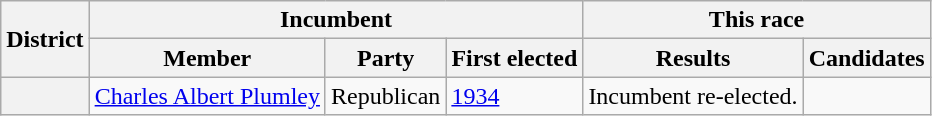<table class=wikitable>
<tr>
<th rowspan=2>District</th>
<th colspan=3>Incumbent</th>
<th colspan=2>This race</th>
</tr>
<tr>
<th>Member</th>
<th>Party</th>
<th>First elected</th>
<th>Results</th>
<th>Candidates</th>
</tr>
<tr>
<th></th>
<td><a href='#'>Charles Albert Plumley</a></td>
<td>Republican</td>
<td><a href='#'>1934</a></td>
<td>Incumbent re-elected.</td>
<td nowrap></td>
</tr>
</table>
